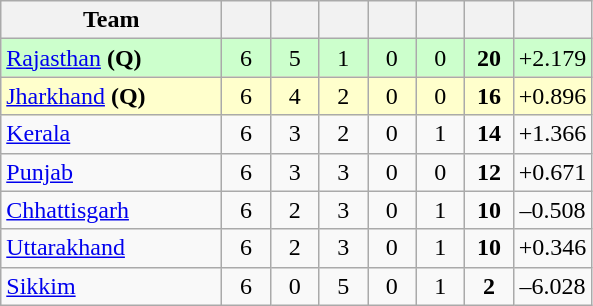<table class="wikitable" style="text-align:center">
<tr>
<th style="width:140px;">Team</th>
<th style="width:25px;"></th>
<th style="width:25px;"></th>
<th style="width:25px;"></th>
<th style="width:25px;"></th>
<th style="width:25px;"></th>
<th style="width:25px;"></th>
<th style="width:40px;"></th>
</tr>
<tr style="background:#cfc;">
<td style="text-align:left"><a href='#'>Rajasthan</a> <strong>(Q)</strong></td>
<td>6</td>
<td>5</td>
<td>1</td>
<td>0</td>
<td>0</td>
<td><strong>20</strong></td>
<td>+2.179</td>
</tr>
<tr style="background:#ffc;">
<td style="text-align:left"><a href='#'>Jharkhand</a> <strong>(Q)</strong></td>
<td>6</td>
<td>4</td>
<td>2</td>
<td>0</td>
<td>0</td>
<td><strong>16</strong></td>
<td>+0.896</td>
</tr>
<tr>
<td style="text-align:left"><a href='#'>Kerala</a></td>
<td>6</td>
<td>3</td>
<td>2</td>
<td>0</td>
<td>1</td>
<td><strong>14</strong></td>
<td>+1.366</td>
</tr>
<tr>
<td style="text-align:left"><a href='#'>Punjab</a></td>
<td>6</td>
<td>3</td>
<td>3</td>
<td>0</td>
<td>0</td>
<td><strong>12</strong></td>
<td>+0.671</td>
</tr>
<tr>
<td style="text-align:left"><a href='#'>Chhattisgarh</a></td>
<td>6</td>
<td>2</td>
<td>3</td>
<td>0</td>
<td>1</td>
<td><strong>10</strong></td>
<td>–0.508</td>
</tr>
<tr>
<td style="text-align:left"><a href='#'>Uttarakhand</a></td>
<td>6</td>
<td>2</td>
<td>3</td>
<td>0</td>
<td>1</td>
<td><strong>10</strong></td>
<td>+0.346</td>
</tr>
<tr>
<td style="text-align:left"><a href='#'>Sikkim</a></td>
<td>6</td>
<td>0</td>
<td>5</td>
<td>0</td>
<td>1</td>
<td><strong>2</strong></td>
<td>–6.028</td>
</tr>
</table>
